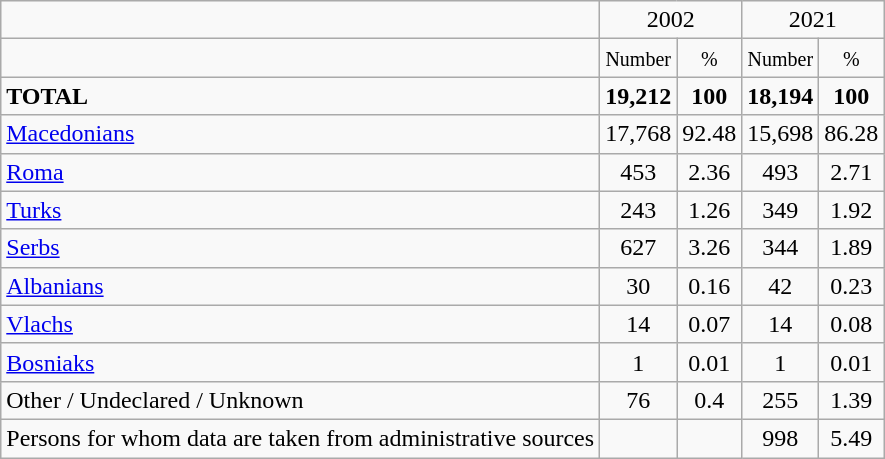<table class="wikitable">
<tr>
<td></td>
<td colspan="2" align="center">2002</td>
<td colspan="2" align="center">2021</td>
</tr>
<tr>
<td></td>
<td align="center"><small>Number</small></td>
<td align="center"><small>%</small></td>
<td align="center"><small>Number</small></td>
<td align="center"><small>%</small></td>
</tr>
<tr>
<td><strong>TOTAL</strong></td>
<td align="center"><strong>19,212</strong></td>
<td align="center"><strong>100</strong></td>
<td align="center"><strong>18,194</strong></td>
<td align="center"><strong>100</strong></td>
</tr>
<tr>
<td><a href='#'>Macedonians</a></td>
<td align="center">17,768</td>
<td align="center">92.48</td>
<td align="center">15,698</td>
<td align="center">86.28</td>
</tr>
<tr>
<td><a href='#'>Roma</a></td>
<td align="center">453</td>
<td align="center">2.36</td>
<td align="center">493</td>
<td align="center">2.71</td>
</tr>
<tr>
<td><a href='#'>Turks</a></td>
<td align="center">243</td>
<td align="center">1.26</td>
<td align="center">349</td>
<td align="center">1.92</td>
</tr>
<tr>
<td><a href='#'>Serbs</a></td>
<td align="center">627</td>
<td align="center">3.26</td>
<td align="center">344</td>
<td align="center">1.89</td>
</tr>
<tr>
<td><a href='#'>Albanians</a></td>
<td align="center">30</td>
<td align="center">0.16</td>
<td align="center">42</td>
<td align="center">0.23</td>
</tr>
<tr>
<td><a href='#'>Vlachs</a></td>
<td align="center">14</td>
<td align="center">0.07</td>
<td align="center">14</td>
<td align="center">0.08</td>
</tr>
<tr>
<td><a href='#'>Bosniaks</a></td>
<td align="center">1</td>
<td align="center">0.01</td>
<td align="center">1</td>
<td align="center">0.01</td>
</tr>
<tr>
<td>Other / Undeclared / Unknown</td>
<td align="center">76</td>
<td align="center">0.4</td>
<td align="center">255</td>
<td align="center">1.39</td>
</tr>
<tr>
<td>Persons for whom data are taken from administrative sources</td>
<td align="center"></td>
<td align="center"></td>
<td align="center">998</td>
<td align="center">5.49</td>
</tr>
</table>
